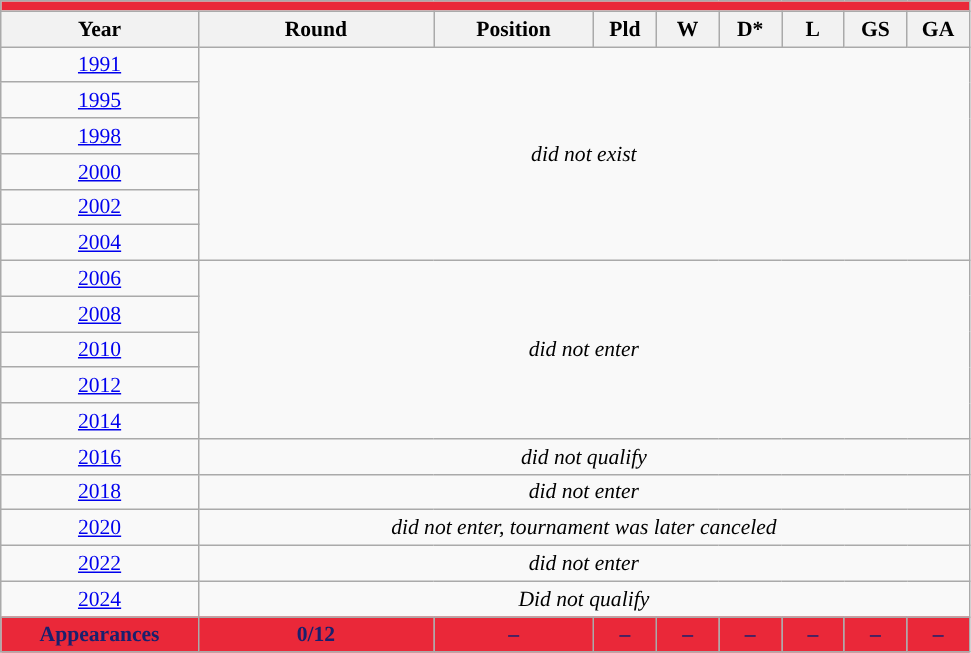<table class="wikitable" style="text-align: center;font-size:90%;">
<tr>
<th colspan="9" style="background: #EA2839; color: #1A206D;"><a href='#'></a></th>
</tr>
<tr>
<th width=125>Year</th>
<th width=150>Round</th>
<th width=100>Position</th>
<th width=35>Pld</th>
<th width=35>W</th>
<th width=35>D*</th>
<th width=35>L</th>
<th width=35>GS</th>
<th width=35>GA</th>
</tr>
<tr>
<td> <a href='#'>1991</a></td>
<td colspan="8" rowspan="6"><em>did not exist</em></td>
</tr>
<tr>
<td> <a href='#'>1995</a></td>
</tr>
<tr>
<td> <a href='#'>1998</a></td>
</tr>
<tr>
<td> <a href='#'>2000</a></td>
</tr>
<tr>
<td> <a href='#'>2002</a></td>
</tr>
<tr>
<td> <a href='#'>2004</a></td>
</tr>
<tr>
<td> <a href='#'>2006</a></td>
<td colspan="8" rowspan="5"><em>did not enter</em></td>
</tr>
<tr>
<td> <a href='#'>2008</a></td>
</tr>
<tr>
<td> <a href='#'>2010</a></td>
</tr>
<tr>
<td> <a href='#'>2012</a></td>
</tr>
<tr>
<td> <a href='#'>2014</a></td>
</tr>
<tr>
<td> <a href='#'>2016</a></td>
<td colspan="8"><em>did not qualify</em></td>
</tr>
<tr>
<td> <a href='#'>2018</a></td>
<td colspan="8"><em>did not enter</em></td>
</tr>
<tr>
<td> <a href='#'>2020</a></td>
<td colspan="8"><em>did not enter, tournament was later canceled</em></td>
</tr>
<tr>
<td> <a href='#'>2022</a></td>
<td colspan="8"><em>did not enter</em></td>
</tr>
<tr>
<td> <a href='#'>2024</a></td>
<td colspan=8><em>Did not qualify</em></td>
</tr>
<tr>
<td colspan=1 style="background: #EA2839; color: #1A206D;"><strong>Appearances</strong></td>
<td style="background: #EA2839; color: #1A206D;"><strong>0/12</strong></td>
<td style="background: #EA2839; color: #1A206D;"><strong>–</strong></td>
<td style="background: #EA2839; color: #1A206D;"><strong>–</strong></td>
<td style="background: #EA2839; color: #1A206D;"><strong>–</strong></td>
<td style="background: #EA2839; color: #1A206D;"><strong>–</strong></td>
<td style="background: #EA2839; color: #1A206D;"><strong>–</strong></td>
<td style="background: #EA2839; color: #1A206D;"><strong>–</strong></td>
<td style="background: #EA2839; color: #1A206D;"><strong>–</strong></td>
</tr>
</table>
